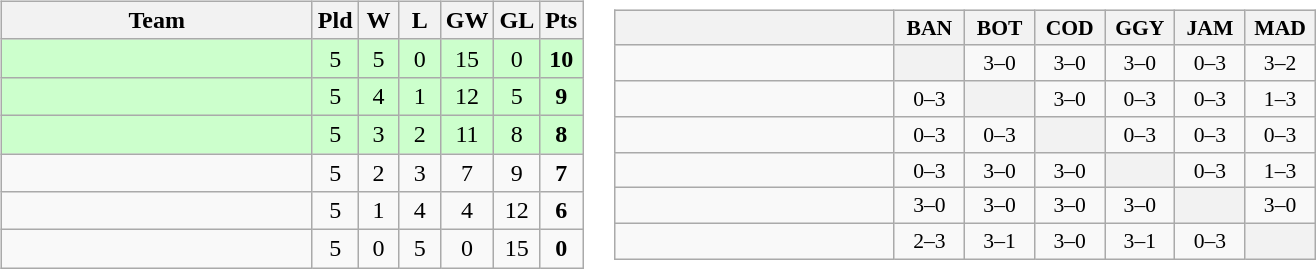<table>
<tr>
<td><br><table class="wikitable" style="text-align:center">
<tr>
<th width=200>Team</th>
<th width=20>Pld</th>
<th width=20>W</th>
<th width=20>L</th>
<th width=20>GW</th>
<th width=20>GL</th>
<th width=20>Pts</th>
</tr>
<tr bgcolor=ccffcc>
<td style="text-align:left;"></td>
<td>5</td>
<td>5</td>
<td>0</td>
<td>15</td>
<td>0</td>
<td><strong>10</strong></td>
</tr>
<tr bgcolor=ccffcc>
<td style="text-align:left;"></td>
<td>5</td>
<td>4</td>
<td>1</td>
<td>12</td>
<td>5</td>
<td><strong>9</strong></td>
</tr>
<tr bgcolor=ccffcc>
<td style="text-align:left;"></td>
<td>5</td>
<td>3</td>
<td>2</td>
<td>11</td>
<td>8</td>
<td><strong>8</strong></td>
</tr>
<tr>
<td style="text-align:left;"></td>
<td>5</td>
<td>2</td>
<td>3</td>
<td>7</td>
<td>9</td>
<td><strong>7</strong></td>
</tr>
<tr>
<td style="text-align:left;"></td>
<td>5</td>
<td>1</td>
<td>4</td>
<td>4</td>
<td>12</td>
<td><strong>6</strong></td>
</tr>
<tr>
<td style="text-align:left;"></td>
<td>5</td>
<td>0</td>
<td>5</td>
<td>0</td>
<td>15</td>
<td><strong>0</strong></td>
</tr>
</table>
</td>
<td><br><table class="wikitable" style="text-align:center; font-size:90%">
<tr>
<th width="180"> </th>
<th width="40">BAN</th>
<th width="40">BOT</th>
<th width="40">COD</th>
<th width="40">GGY</th>
<th width="40">JAM</th>
<th width="40">MAD</th>
</tr>
<tr>
<td style="text-align:left;"></td>
<th></th>
<td>3–0</td>
<td>3–0</td>
<td>3–0</td>
<td>0–3</td>
<td>3–2</td>
</tr>
<tr>
<td style="text-align:left;"></td>
<td>0–3</td>
<th></th>
<td>3–0</td>
<td>0–3</td>
<td>0–3</td>
<td>1–3</td>
</tr>
<tr>
<td style="text-align:left;"></td>
<td>0–3</td>
<td>0–3</td>
<th></th>
<td>0–3</td>
<td>0–3</td>
<td>0–3</td>
</tr>
<tr>
<td style="text-align:left;"></td>
<td>0–3</td>
<td>3–0</td>
<td>3–0</td>
<th></th>
<td>0–3</td>
<td>1–3</td>
</tr>
<tr>
<td style="text-align:left;"></td>
<td>3–0</td>
<td>3–0</td>
<td>3–0</td>
<td>3–0</td>
<th></th>
<td>3–0</td>
</tr>
<tr>
<td style="text-align:left;"></td>
<td>2–3</td>
<td>3–1</td>
<td>3–0</td>
<td>3–1</td>
<td>0–3</td>
<th></th>
</tr>
</table>
</td>
</tr>
</table>
